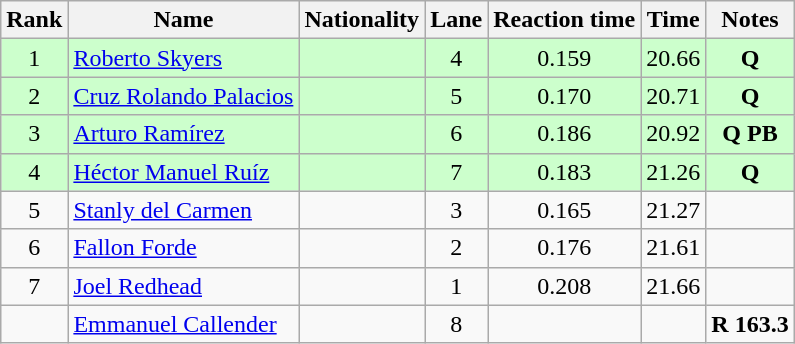<table class="wikitable sortable" style="text-align:center">
<tr>
<th>Rank</th>
<th>Name</th>
<th>Nationality</th>
<th>Lane</th>
<th>Reaction time</th>
<th>Time</th>
<th>Notes</th>
</tr>
<tr bgcolor=ccffcc>
<td>1</td>
<td align=left><a href='#'>Roberto Skyers</a></td>
<td align=left></td>
<td>4</td>
<td>0.159</td>
<td>20.66</td>
<td><strong>Q</strong></td>
</tr>
<tr bgcolor=ccffcc>
<td>2</td>
<td align=left><a href='#'>Cruz Rolando Palacios</a></td>
<td align=left></td>
<td>5</td>
<td>0.170</td>
<td>20.71</td>
<td><strong>Q</strong></td>
</tr>
<tr bgcolor=ccffcc>
<td>3</td>
<td align=left><a href='#'>Arturo Ramírez</a></td>
<td align=left></td>
<td>6</td>
<td>0.186</td>
<td>20.92</td>
<td><strong>Q PB</strong></td>
</tr>
<tr bgcolor=ccffcc>
<td>4</td>
<td align=left><a href='#'>Héctor Manuel Ruíz</a></td>
<td align=left></td>
<td>7</td>
<td>0.183</td>
<td>21.26</td>
<td><strong>Q</strong></td>
</tr>
<tr>
<td>5</td>
<td align=left><a href='#'>Stanly del Carmen</a></td>
<td align=left></td>
<td>3</td>
<td>0.165</td>
<td>21.27</td>
<td></td>
</tr>
<tr>
<td>6</td>
<td align=left><a href='#'>Fallon Forde</a></td>
<td align=left></td>
<td>2</td>
<td>0.176</td>
<td>21.61</td>
<td></td>
</tr>
<tr>
<td>7</td>
<td align=left><a href='#'>Joel Redhead</a></td>
<td align=left></td>
<td>1</td>
<td>0.208</td>
<td>21.66</td>
<td></td>
</tr>
<tr>
<td></td>
<td align=left><a href='#'>Emmanuel Callender</a></td>
<td align=left></td>
<td>8</td>
<td></td>
<td></td>
<td><strong>R 163.3</strong></td>
</tr>
</table>
